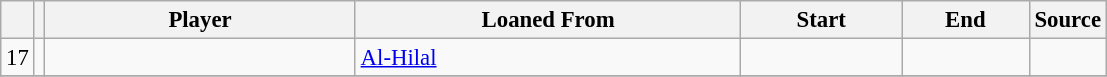<table class="wikitable plainrowheaders sortable" style="font-size:95%">
<tr>
<th></th>
<th></th>
<th scope=col style="width:200px;"><strong>Player</strong></th>
<th scope=col style="width:250px;"><strong>Loaned From</strong></th>
<th scope=col style="width:100px;"><strong>Start</strong></th>
<th scope=col style="width:78px;"><strong>End</strong></th>
<th><strong>Source</strong></th>
</tr>
<tr>
<td align=center>17</td>
<td align=center></td>
<td></td>
<td> <a href='#'>Al-Hilal</a></td>
<td align=center></td>
<td align=center></td>
<td align=center></td>
</tr>
<tr>
</tr>
</table>
